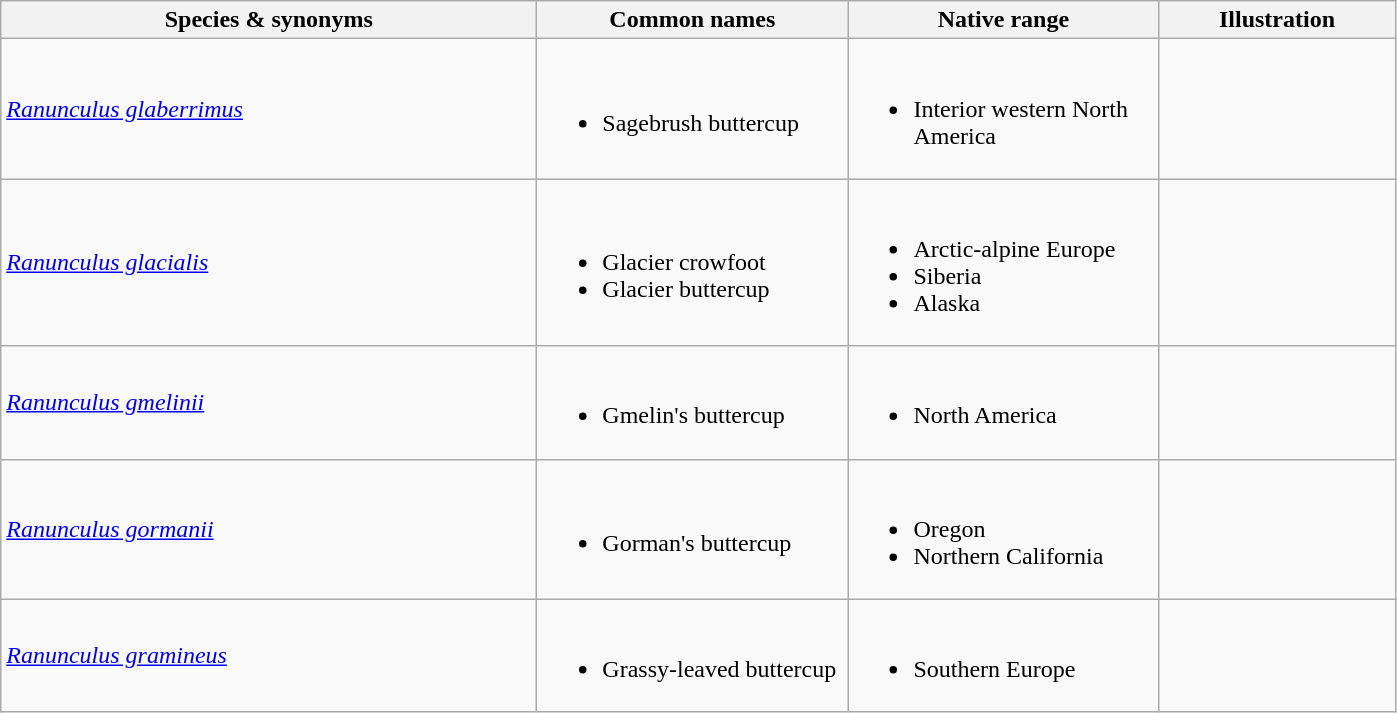<table class="wikitable">
<tr>
<th width=350>Species & synonyms</th>
<th width=200>Common names</th>
<th width=200>Native range</th>
<th width=150>Illustration</th>
</tr>
<tr>
<td><em><a href='#'>Ranunculus glaberrimus</a></em></td>
<td><br><ul><li>Sagebrush buttercup</li></ul></td>
<td><br><ul><li>Interior western North America</li></ul></td>
<td></td>
</tr>
<tr>
<td><em><a href='#'>Ranunculus glacialis</a></em></td>
<td><br><ul><li>Glacier crowfoot</li><li>Glacier buttercup</li></ul></td>
<td><br><ul><li>Arctic-alpine Europe</li><li>Siberia</li><li>Alaska</li></ul></td>
<td></td>
</tr>
<tr>
<td><em><a href='#'>Ranunculus gmelinii</a></em></td>
<td><br><ul><li>Gmelin's buttercup</li></ul></td>
<td><br><ul><li>North America</li></ul></td>
<td></td>
</tr>
<tr>
<td><em><a href='#'>Ranunculus gormanii</a></em></td>
<td><br><ul><li>Gorman's buttercup</li></ul></td>
<td><br><ul><li>Oregon</li><li>Northern California</li></ul></td>
<td></td>
</tr>
<tr>
<td><em><a href='#'>Ranunculus gramineus</a></em></td>
<td><br><ul><li>Grassy-leaved buttercup</li></ul></td>
<td><br><ul><li>Southern Europe</li></ul></td>
<td></td>
</tr>
</table>
